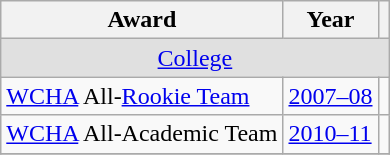<table class="wikitable">
<tr>
<th>Award</th>
<th>Year</th>
<th></th>
</tr>
<tr ALIGN="center" bgcolor="#e0e0e0">
<td colspan="3"><a href='#'>College</a></td>
</tr>
<tr>
<td><a href='#'>WCHA</a> All-<a href='#'>Rookie Team</a></td>
<td><a href='#'>2007–08</a></td>
<td></td>
</tr>
<tr>
<td><a href='#'>WCHA</a> All-Academic Team</td>
<td><a href='#'>2010–11</a></td>
<td></td>
</tr>
<tr>
</tr>
</table>
